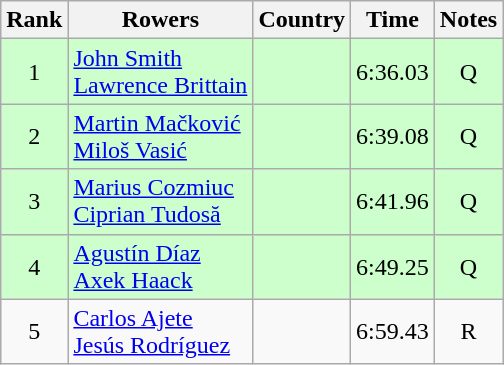<table class="wikitable" style="text-align:center">
<tr>
<th>Rank</th>
<th>Rowers</th>
<th>Country</th>
<th>Time</th>
<th>Notes</th>
</tr>
<tr bgcolor=ccffcc>
<td>1</td>
<td align="left"><a href='#'>John Smith</a><br><a href='#'>Lawrence Brittain</a></td>
<td align="left"></td>
<td>6:36.03</td>
<td>Q</td>
</tr>
<tr bgcolor=ccffcc>
<td>2</td>
<td align="left"><a href='#'>Martin Mačković</a><br><a href='#'>Miloš Vasić</a></td>
<td align="left"></td>
<td>6:39.08</td>
<td>Q</td>
</tr>
<tr bgcolor=ccffcc>
<td>3</td>
<td align="left"><a href='#'>Marius Cozmiuc</a><br><a href='#'>Ciprian Tudosă</a></td>
<td align="left"></td>
<td>6:41.96</td>
<td>Q</td>
</tr>
<tr bgcolor=ccffcc>
<td>4</td>
<td align="left"><a href='#'>Agustín Díaz</a><br><a href='#'>Axek Haack</a></td>
<td align="left"></td>
<td>6:49.25</td>
<td>Q</td>
</tr>
<tr>
<td>5</td>
<td align="left"><a href='#'>Carlos Ajete</a><br><a href='#'>Jesús Rodríguez</a></td>
<td align="left"></td>
<td>6:59.43</td>
<td>R</td>
</tr>
</table>
